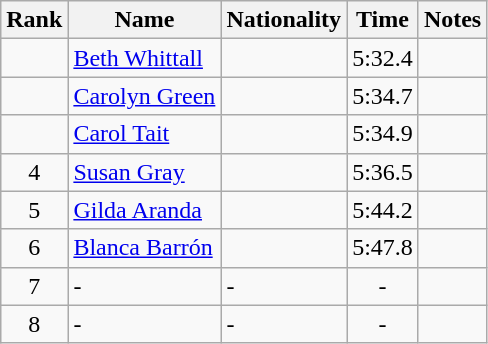<table class="wikitable sortable" style="text-align:center">
<tr>
<th>Rank</th>
<th>Name</th>
<th>Nationality</th>
<th>Time</th>
<th>Notes</th>
</tr>
<tr>
<td></td>
<td align=left><a href='#'>Beth Whittall</a></td>
<td align=left></td>
<td>5:32.4</td>
<td></td>
</tr>
<tr>
<td></td>
<td align=left><a href='#'>Carolyn Green</a></td>
<td align=left></td>
<td>5:34.7</td>
<td></td>
</tr>
<tr>
<td></td>
<td align=left><a href='#'>Carol Tait</a></td>
<td align=left></td>
<td>5:34.9</td>
<td></td>
</tr>
<tr>
<td>4</td>
<td align=left><a href='#'>Susan Gray</a></td>
<td align=left></td>
<td>5:36.5</td>
<td></td>
</tr>
<tr>
<td>5</td>
<td align=left><a href='#'>Gilda Aranda</a></td>
<td align=left></td>
<td>5:44.2</td>
<td></td>
</tr>
<tr>
<td>6</td>
<td align=left><a href='#'>Blanca Barrón</a></td>
<td align=left></td>
<td>5:47.8</td>
<td></td>
</tr>
<tr>
<td>7</td>
<td align=left>-</td>
<td align=left>-</td>
<td>-</td>
<td></td>
</tr>
<tr>
<td>8</td>
<td align=left>-</td>
<td align=left>-</td>
<td>-</td>
<td></td>
</tr>
</table>
